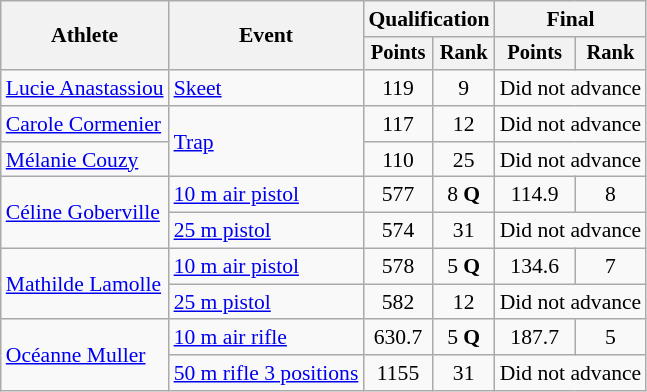<table class="wikitable" style="font-size:90%">
<tr>
<th rowspan="2">Athlete</th>
<th rowspan="2">Event</th>
<th colspan=2>Qualification</th>
<th colspan=2>Final</th>
</tr>
<tr style="font-size:95%">
<th>Points</th>
<th>Rank</th>
<th>Points</th>
<th>Rank</th>
</tr>
<tr align=center>
<td align=left><a href='#'>Lucie Anastassiou</a></td>
<td align=left><a href='#'>Skeet</a></td>
<td>119</td>
<td>9</td>
<td colspan=2>Did not advance</td>
</tr>
<tr align=center>
<td align=left><a href='#'>Carole Cormenier</a></td>
<td align=left rowspan=2><a href='#'>Trap</a></td>
<td>117</td>
<td>12</td>
<td colspan=2>Did not advance</td>
</tr>
<tr align=center>
<td align=left><a href='#'>Mélanie Couzy</a></td>
<td>110</td>
<td>25</td>
<td colspan=2>Did not advance</td>
</tr>
<tr align=center>
<td align=left rowspan=2><a href='#'>Céline Goberville</a></td>
<td align=left><a href='#'>10 m air pistol</a></td>
<td>577</td>
<td>8 <strong>Q</strong></td>
<td>114.9</td>
<td>8</td>
</tr>
<tr align=center>
<td align=left><a href='#'>25 m pistol</a></td>
<td>574</td>
<td>31</td>
<td colspan=2>Did not advance</td>
</tr>
<tr align=center>
<td align=left rowspan=2><a href='#'>Mathilde Lamolle</a></td>
<td align=left><a href='#'>10 m air pistol</a></td>
<td>578</td>
<td>5 <strong>Q</strong></td>
<td>134.6</td>
<td>7</td>
</tr>
<tr align=center>
<td align=left><a href='#'>25 m pistol</a></td>
<td>582</td>
<td>12</td>
<td colspan=2>Did not advance</td>
</tr>
<tr align=center>
<td align=left rowspan=2><a href='#'>Océanne Muller</a></td>
<td align=left><a href='#'>10 m air rifle</a></td>
<td>630.7</td>
<td>5 <strong>Q</strong></td>
<td>187.7</td>
<td>5</td>
</tr>
<tr align=center>
<td align=left><a href='#'>50 m rifle 3 positions</a></td>
<td>1155</td>
<td>31</td>
<td colspan=2>Did not advance</td>
</tr>
</table>
